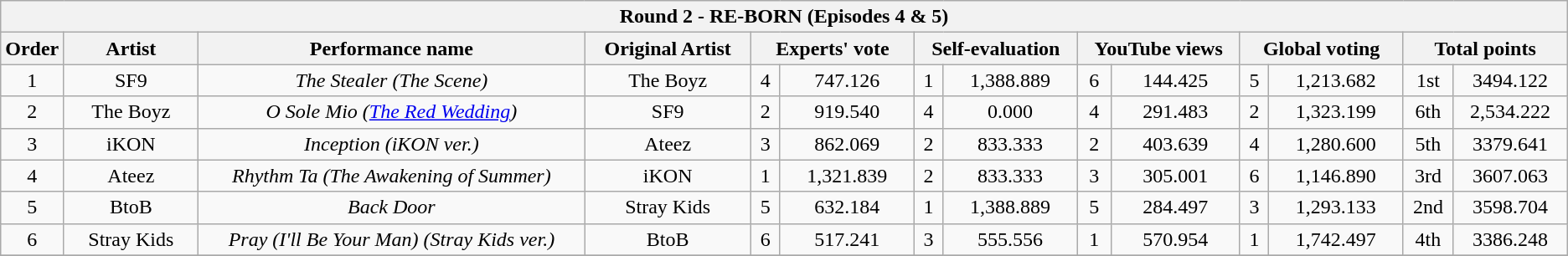<table class="wikitable sortable" style="text-align:center">
<tr>
<th colspan="14">Round 2 - RE-BORN (Episodes 4 & 5)</th>
</tr>
<tr>
<th width="10">Order</th>
<th width="100">Artist</th>
<th width="300">Performance name</th>
<th width="125">Original Artist</th>
<th colspan="2" width="125">Experts' vote</th>
<th colspan="2" width="125">Self-evaluation</th>
<th colspan="2" width="125">YouTube views</th>
<th colspan="2" width="125">Global voting</th>
<th colspan="2" width="125">Total points</th>
</tr>
<tr>
<td>1</td>
<td>SF9</td>
<td><em>The Stealer (The Scene)</em></td>
<td>The Boyz</td>
<td>4</td>
<td>747.126</td>
<td>1</td>
<td>1,388.889</td>
<td>6</td>
<td>144.425</td>
<td>5</td>
<td>1,213.682</td>
<td>1st</td>
<td>3494.122</td>
</tr>
<tr>
<td>2</td>
<td>The Boyz</td>
<td><em>O Sole Mio (<a href='#'>The Red Wedding</a>)</em></td>
<td>SF9</td>
<td>2</td>
<td>919.540</td>
<td>4</td>
<td>0.000</td>
<td>4</td>
<td>291.483</td>
<td>2</td>
<td>1,323.199</td>
<td>6th</td>
<td>2,534.222</td>
</tr>
<tr>
<td>3</td>
<td>iKON</td>
<td><em>Inception (iKON ver.)</em></td>
<td>Ateez</td>
<td>3</td>
<td>862.069</td>
<td>2</td>
<td>833.333</td>
<td>2</td>
<td>403.639</td>
<td>4</td>
<td>1,280.600</td>
<td>5th</td>
<td>3379.641</td>
</tr>
<tr>
<td>4</td>
<td>Ateez</td>
<td><em>Rhythm Ta (The Awakening of Summer)</em></td>
<td>iKON</td>
<td>1</td>
<td>1,321.839</td>
<td>2</td>
<td>833.333</td>
<td>3</td>
<td>305.001</td>
<td>6</td>
<td>1,146.890</td>
<td>3rd</td>
<td>3607.063</td>
</tr>
<tr>
<td>5</td>
<td>BtoB</td>
<td><em>Back Door</em></td>
<td>Stray Kids</td>
<td>5</td>
<td>632.184</td>
<td>1</td>
<td>1,388.889</td>
<td>5</td>
<td>284.497</td>
<td>3</td>
<td>1,293.133</td>
<td>2nd</td>
<td>3598.704</td>
</tr>
<tr>
<td>6</td>
<td>Stray Kids</td>
<td><em>Pray (I'll Be Your Man) (Stray Kids ver.)</em></td>
<td>BtoB</td>
<td>6</td>
<td>517.241</td>
<td>3</td>
<td>555.556</td>
<td>1</td>
<td>570.954</td>
<td>1</td>
<td>1,742.497</td>
<td>4th</td>
<td>3386.248</td>
</tr>
<tr>
</tr>
</table>
